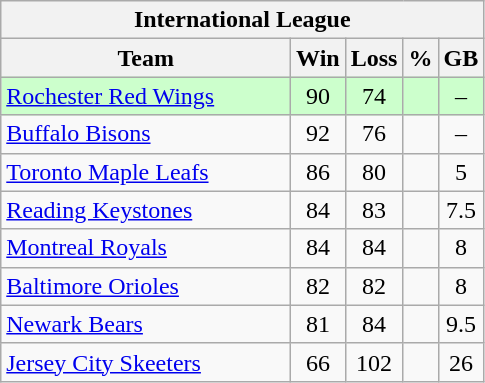<table class="wikitable">
<tr>
<th colspan="5">International League</th>
</tr>
<tr>
<th width="60%">Team</th>
<th>Win</th>
<th>Loss</th>
<th>%</th>
<th>GB</th>
</tr>
<tr align=center bgcolor=ccffcc>
<td align=left><a href='#'>Rochester Red Wings</a></td>
<td>90</td>
<td>74</td>
<td></td>
<td>–</td>
</tr>
<tr align=center>
<td align=left><a href='#'>Buffalo Bisons</a></td>
<td>92</td>
<td>76</td>
<td></td>
<td>–</td>
</tr>
<tr align=center>
<td align=left><a href='#'>Toronto Maple Leafs</a></td>
<td>86</td>
<td>80</td>
<td></td>
<td>5</td>
</tr>
<tr align=center>
<td align=left><a href='#'>Reading Keystones</a></td>
<td>84</td>
<td>83</td>
<td></td>
<td>7.5</td>
</tr>
<tr align=center>
<td align=left><a href='#'>Montreal Royals</a></td>
<td>84</td>
<td>84</td>
<td></td>
<td>8</td>
</tr>
<tr align=center>
<td align=left><a href='#'>Baltimore Orioles</a></td>
<td>82</td>
<td>82</td>
<td></td>
<td>8</td>
</tr>
<tr align=center>
<td align=left><a href='#'>Newark Bears</a></td>
<td>81</td>
<td>84</td>
<td></td>
<td>9.5</td>
</tr>
<tr align=center>
<td align=left><a href='#'>Jersey City Skeeters</a></td>
<td>66</td>
<td>102</td>
<td></td>
<td>26</td>
</tr>
</table>
